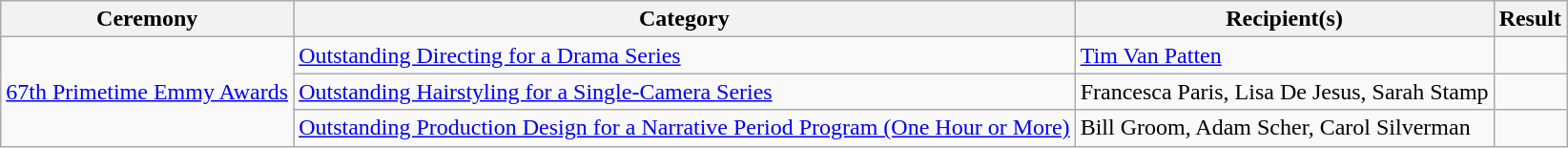<table class="wikitable plainrowheaders sortable">
<tr style="vertical-align:bottom;">
<th scope="col">Ceremony</th>
<th scope="col">Category</th>
<th scope="col">Recipient(s)</th>
<th scope="col">Result</th>
</tr>
<tr>
<td rowspan=3><a href='#'>67th Primetime Emmy Awards</a></td>
<td><a href='#'>Outstanding Directing for a Drama Series</a></td>
<td><a href='#'>Tim Van Patten</a></td>
<td></td>
</tr>
<tr>
<td><a href='#'>Outstanding Hairstyling for a Single-Camera Series</a></td>
<td>Francesca Paris, Lisa De Jesus, Sarah Stamp</td>
<td></td>
</tr>
<tr>
<td><a href='#'>Outstanding Production Design for a Narrative Period Program (One Hour or More)</a></td>
<td>Bill Groom, Adam Scher, Carol Silverman</td>
<td></td>
</tr>
</table>
